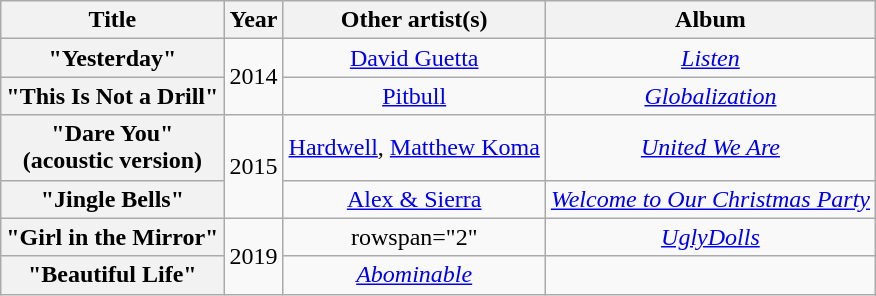<table class="wikitable plainrowheaders" style="text-align:center;">
<tr>
<th scope="col">Title</th>
<th scope="col">Year</th>
<th scope="col">Other artist(s)</th>
<th scope="col">Album</th>
</tr>
<tr>
<th scope="row">"Yesterday"</th>
<td rowspan="2">2014</td>
<td><a href='#'>David Guetta</a></td>
<td><em><a href='#'>Listen</a></em></td>
</tr>
<tr>
<th scope="row">"This Is Not a Drill"</th>
<td><a href='#'>Pitbull</a></td>
<td><em><a href='#'>Globalization</a></em></td>
</tr>
<tr>
<th scope="row">"Dare You"<br><span>(acoustic version)</span></th>
<td rowspan="2">2015</td>
<td><a href='#'>Hardwell</a>, <a href='#'>Matthew Koma</a></td>
<td><em><a href='#'>United We Are</a></em></td>
</tr>
<tr>
<th scope="row">"Jingle Bells"</th>
<td><a href='#'>Alex & Sierra</a></td>
<td><em><a href='#'>Welcome to Our Christmas Party</a></em></td>
</tr>
<tr>
<th scope="row">"Girl in the Mirror"</th>
<td rowspan="2">2019</td>
<td>rowspan="2" </td>
<td><em><a href='#'>UglyDolls</a></em></td>
</tr>
<tr>
<th scope="row">"Beautiful Life"</th>
<td><em><a href='#'>Abominable</a></em></td>
</tr>
</table>
